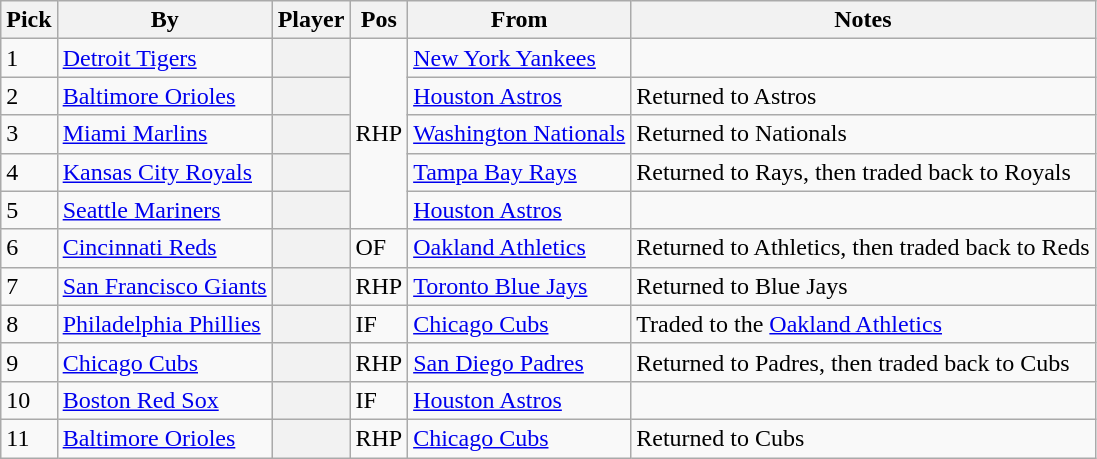<table class="wikitable sortable plainrowheaders">
<tr>
<th scope="col">Pick</th>
<th scope="col">By</th>
<th scope="col">Player</th>
<th scope="col">Pos</th>
<th scope="col">From</th>
<th scope="col">Notes</th>
</tr>
<tr>
<td>1</td>
<td><a href='#'>Detroit Tigers</a></td>
<th scope="row"></th>
<td rowspan="5">RHP</td>
<td><a href='#'>New York Yankees</a></td>
<td></td>
</tr>
<tr>
<td>2</td>
<td><a href='#'>Baltimore Orioles</a></td>
<th scope="row"></th>
<td><a href='#'>Houston Astros</a></td>
<td>Returned to Astros</td>
</tr>
<tr>
<td>3</td>
<td><a href='#'>Miami Marlins</a></td>
<th scope="row"></th>
<td><a href='#'>Washington Nationals</a></td>
<td>Returned to Nationals</td>
</tr>
<tr>
<td>4</td>
<td><a href='#'>Kansas City Royals</a></td>
<th scope="row"></th>
<td><a href='#'>Tampa Bay Rays</a></td>
<td>Returned to Rays, then traded back to Royals</td>
</tr>
<tr>
<td>5</td>
<td><a href='#'>Seattle Mariners</a></td>
<th scope="row"></th>
<td><a href='#'>Houston Astros</a></td>
<td></td>
</tr>
<tr>
<td>6</td>
<td><a href='#'>Cincinnati Reds</a></td>
<th scope="row"></th>
<td>OF</td>
<td><a href='#'>Oakland Athletics</a></td>
<td>Returned to Athletics, then traded back to Reds</td>
</tr>
<tr>
<td>7</td>
<td><a href='#'>San Francisco Giants</a></td>
<th scope="row"></th>
<td>RHP</td>
<td><a href='#'>Toronto Blue Jays</a></td>
<td>Returned to Blue Jays</td>
</tr>
<tr>
<td>8</td>
<td><a href='#'>Philadelphia Phillies</a></td>
<th scope="row"></th>
<td>IF</td>
<td><a href='#'>Chicago Cubs</a></td>
<td>Traded to the <a href='#'>Oakland Athletics</a></td>
</tr>
<tr>
<td>9</td>
<td><a href='#'>Chicago Cubs</a></td>
<th scope="row"></th>
<td>RHP</td>
<td><a href='#'>San Diego Padres</a></td>
<td>Returned to Padres, then traded back to Cubs</td>
</tr>
<tr>
<td>10</td>
<td><a href='#'>Boston Red Sox</a></td>
<th scope="row"></th>
<td>IF</td>
<td><a href='#'>Houston Astros</a></td>
<td></td>
</tr>
<tr>
<td>11</td>
<td><a href='#'>Baltimore Orioles</a></td>
<th scope="row"></th>
<td>RHP</td>
<td><a href='#'>Chicago Cubs</a></td>
<td>Returned to Cubs</td>
</tr>
</table>
